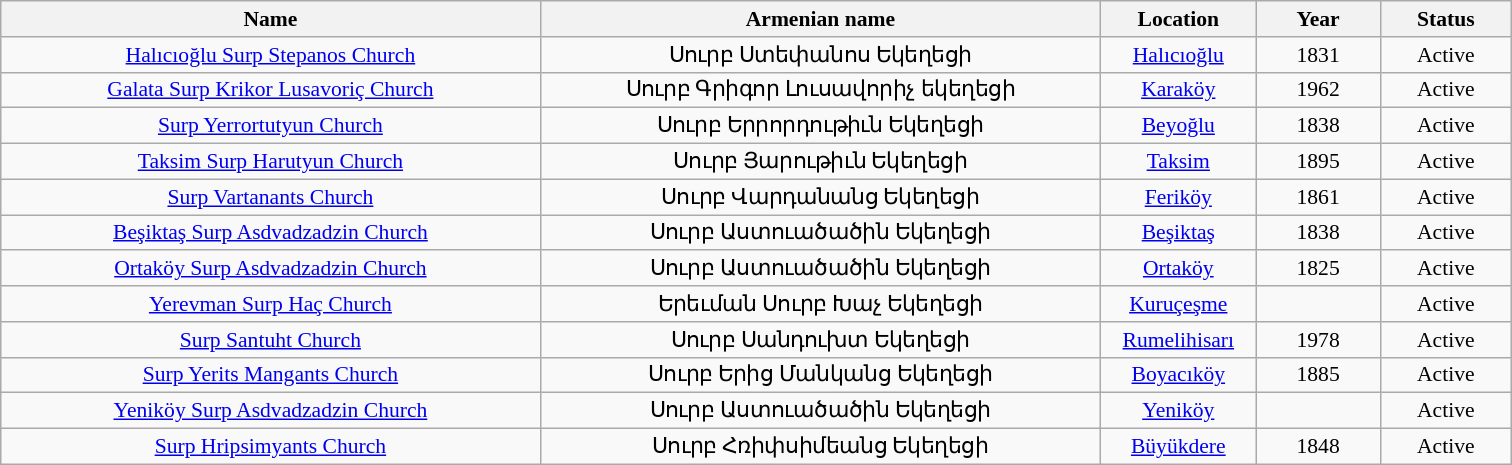<table class="wikitable sortable" style="font-size:0.90em; width:70em; text-align:center; float: ">
<tr>
<th style="width:40em;">Name</th>
<th style="width:40em;">Armenian name</th>
<th style="width:8em;">Location</th>
<th style="width:8em;">Year</th>
<th style="width:8em;">Status</th>
</tr>
<tr>
<td align="center"><a href='#'>Halıcıoğlu Surp Stepanos Church</a></td>
<td align="center">Սուրբ Ստեփանոս Եկեղեցի</td>
<td align="center"><a href='#'>Halıcıoğlu</a></td>
<td align="center">1831</td>
<td align="center">Active</td>
</tr>
<tr>
<td align="center"><a href='#'>Galata Surp Krikor Lusavoriç Church</a></td>
<td align="center">Սուրբ Գրիգոր Լուսավորիչ եկեղեցի</td>
<td align="center"><a href='#'>Karaköy</a></td>
<td align="center">1962</td>
<td align="center">Active</td>
</tr>
<tr>
<td align="center"><a href='#'> Surp Yerrortutyun Church</a></td>
<td align="center">Սուրբ Երրորդութիւն Եկեղեցի</td>
<td align="center"><a href='#'>Beyoğlu</a></td>
<td align="center">1838</td>
<td align="center">Active</td>
</tr>
<tr>
<td align="center"><a href='#'>Taksim Surp Harutyun Church</a></td>
<td align="center">Սուրբ Յարութիւն Եկեղեցի</td>
<td align="center"><a href='#'>Taksim</a></td>
<td align="center">1895</td>
<td align="center">Active</td>
</tr>
<tr>
<td align="center"><a href='#'>Surp Vartanants Church</a></td>
<td align="center">Սուրբ Վարդանանց Եկեղեցի</td>
<td align="center"><a href='#'>Feriköy</a></td>
<td align="center">1861</td>
<td align="center">Active</td>
</tr>
<tr>
<td align="center"><a href='#'>Beşiktaş Surp Asdvadzadzin Church</a></td>
<td align="center">Սուրբ Աստուածածին Եկեղեցի</td>
<td align="center"><a href='#'>Beşiktaş</a></td>
<td align="center">1838</td>
<td align="center">Active</td>
</tr>
<tr>
<td align="center"><a href='#'>Ortaköy Surp Asdvadzadzin Church</a></td>
<td align="center">Սուրբ Աստուածածին Եկեղեցի</td>
<td align="center"><a href='#'>Ortaköy</a></td>
<td align="center">1825</td>
<td align="center">Active</td>
</tr>
<tr>
<td align="center"><a href='#'>Yerevman Surp Haç Church</a></td>
<td align="center">Երեւման Սուրբ Խաչ Եկեղեցի</td>
<td align="center"><a href='#'>Kuruçeşme</a></td>
<td align="center"></td>
<td align="center">Active</td>
</tr>
<tr>
<td align="center"><a href='#'>Surp Santuht Church</a></td>
<td align="center">Սուրբ Սանդուխտ Եկեղեցի</td>
<td align="center"><a href='#'>Rumelihisarı</a></td>
<td align="center">1978</td>
<td align="center">Active</td>
</tr>
<tr>
<td align="center"><a href='#'>Surp Yerits Mangants Church</a></td>
<td align="center">Սուրբ Երից Մանկանց Եկեղեցի</td>
<td align="center"><a href='#'>Boyacıköy</a></td>
<td align="center">1885</td>
<td align="center">Active</td>
</tr>
<tr>
<td align="center"><a href='#'>Yeniköy Surp Asdvadzadzin Church</a></td>
<td align="center">Սուրբ Աստուածածին Եկեղեցի</td>
<td align="center"><a href='#'>Yeniköy</a></td>
<td align="center"></td>
<td align="center">Active</td>
</tr>
<tr>
<td align="center"><a href='#'>Surp Hripsimyants Church</a></td>
<td align="center">Սուրբ Հռիփսիմեանց Եկեղեցի</td>
<td align="center"><a href='#'>Büyükdere</a></td>
<td align="center">1848</td>
<td align="center">Active</td>
</tr>
</table>
